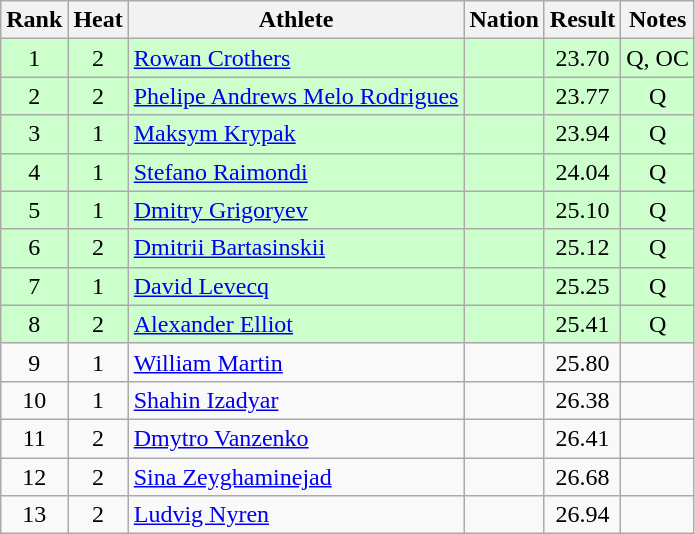<table class="wikitable sortable" style="text-align:center">
<tr>
<th>Rank</th>
<th>Heat</th>
<th>Athlete</th>
<th>Nation</th>
<th>Result</th>
<th>Notes</th>
</tr>
<tr bgcolor=ccffcc>
<td>1</td>
<td>2</td>
<td align=left><a href='#'>Rowan Crothers</a></td>
<td align=left></td>
<td>23.70</td>
<td>Q, OC</td>
</tr>
<tr bgcolor=ccffcc>
<td>2</td>
<td>2</td>
<td align=left><a href='#'>Phelipe Andrews Melo Rodrigues</a></td>
<td align=left></td>
<td>23.77</td>
<td>Q</td>
</tr>
<tr bgcolor=ccffcc>
<td>3</td>
<td>1</td>
<td align=left><a href='#'>Maksym Krypak</a></td>
<td align=left></td>
<td>23.94</td>
<td>Q</td>
</tr>
<tr bgcolor=ccffcc>
<td>4</td>
<td>1</td>
<td align=left><a href='#'>Stefano Raimondi</a></td>
<td align=left></td>
<td>24.04</td>
<td>Q</td>
</tr>
<tr bgcolor=ccffcc>
<td>5</td>
<td>1</td>
<td align=left><a href='#'>Dmitry Grigoryev</a></td>
<td align=left></td>
<td>25.10</td>
<td>Q</td>
</tr>
<tr bgcolor=ccffcc>
<td>6</td>
<td>2</td>
<td align=left><a href='#'>Dmitrii Bartasinskii</a></td>
<td align=left></td>
<td>25.12</td>
<td>Q</td>
</tr>
<tr bgcolor=ccffcc>
<td>7</td>
<td>1</td>
<td align=left><a href='#'>David Levecq</a></td>
<td align=left></td>
<td>25.25</td>
<td>Q</td>
</tr>
<tr bgcolor=ccffcc>
<td>8</td>
<td>2</td>
<td align=left><a href='#'>Alexander Elliot</a></td>
<td align=left></td>
<td>25.41</td>
<td>Q</td>
</tr>
<tr>
<td>9</td>
<td>1</td>
<td align=left><a href='#'>William Martin</a></td>
<td align=left></td>
<td>25.80</td>
<td></td>
</tr>
<tr>
<td>10</td>
<td>1</td>
<td align=left><a href='#'>Shahin Izadyar</a></td>
<td align=left></td>
<td>26.38</td>
<td></td>
</tr>
<tr>
<td>11</td>
<td>2</td>
<td align=left><a href='#'>Dmytro Vanzenko</a></td>
<td align=left></td>
<td>26.41</td>
<td></td>
</tr>
<tr>
<td>12</td>
<td>2</td>
<td align=left><a href='#'>Sina Zeyghaminejad</a></td>
<td align=left></td>
<td>26.68</td>
<td></td>
</tr>
<tr>
<td>13</td>
<td>2</td>
<td align=left><a href='#'>Ludvig Nyren</a></td>
<td align=left></td>
<td>26.94</td>
<td></td>
</tr>
</table>
